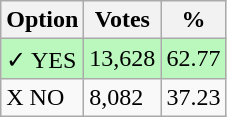<table class="wikitable">
<tr>
<th>Option</th>
<th>Votes</th>
<th>%</th>
</tr>
<tr>
<td style=background:#bbf8be>✓ YES</td>
<td style=background:#bbf8be>13,628</td>
<td style=background:#bbf8be>62.77</td>
</tr>
<tr>
<td>X NO</td>
<td>8,082</td>
<td>37.23</td>
</tr>
</table>
